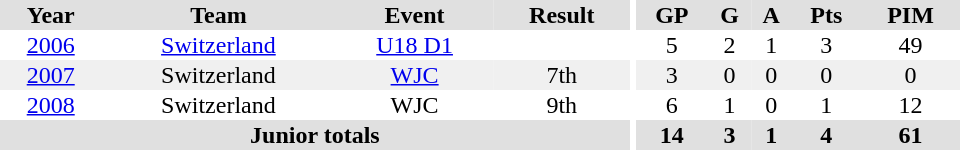<table border="0" cellpadding="1" cellspacing="0" ID="Table3" style="text-align:center; width:40em">
<tr bgcolor="#e0e0e0">
<th>Year</th>
<th>Team</th>
<th>Event</th>
<th>Result</th>
<th rowspan="99" bgcolor="#fff"></th>
<th>GP</th>
<th>G</th>
<th>A</th>
<th>Pts</th>
<th>PIM</th>
</tr>
<tr>
<td><a href='#'>2006</a></td>
<td><a href='#'>Switzerland</a></td>
<td><a href='#'>U18 D1</a></td>
<td></td>
<td>5</td>
<td>2</td>
<td>1</td>
<td>3</td>
<td>49</td>
</tr>
<tr bgcolor="#f0f0f0">
<td><a href='#'>2007</a></td>
<td>Switzerland</td>
<td><a href='#'>WJC</a></td>
<td>7th</td>
<td>3</td>
<td>0</td>
<td>0</td>
<td>0</td>
<td>0</td>
</tr>
<tr>
<td><a href='#'>2008</a></td>
<td>Switzerland</td>
<td>WJC</td>
<td>9th</td>
<td>6</td>
<td>1</td>
<td>0</td>
<td>1</td>
<td>12</td>
</tr>
<tr bgcolor="#e0e0e0">
<th colspan=4>Junior totals</th>
<th>14</th>
<th>3</th>
<th>1</th>
<th>4</th>
<th>61</th>
</tr>
</table>
